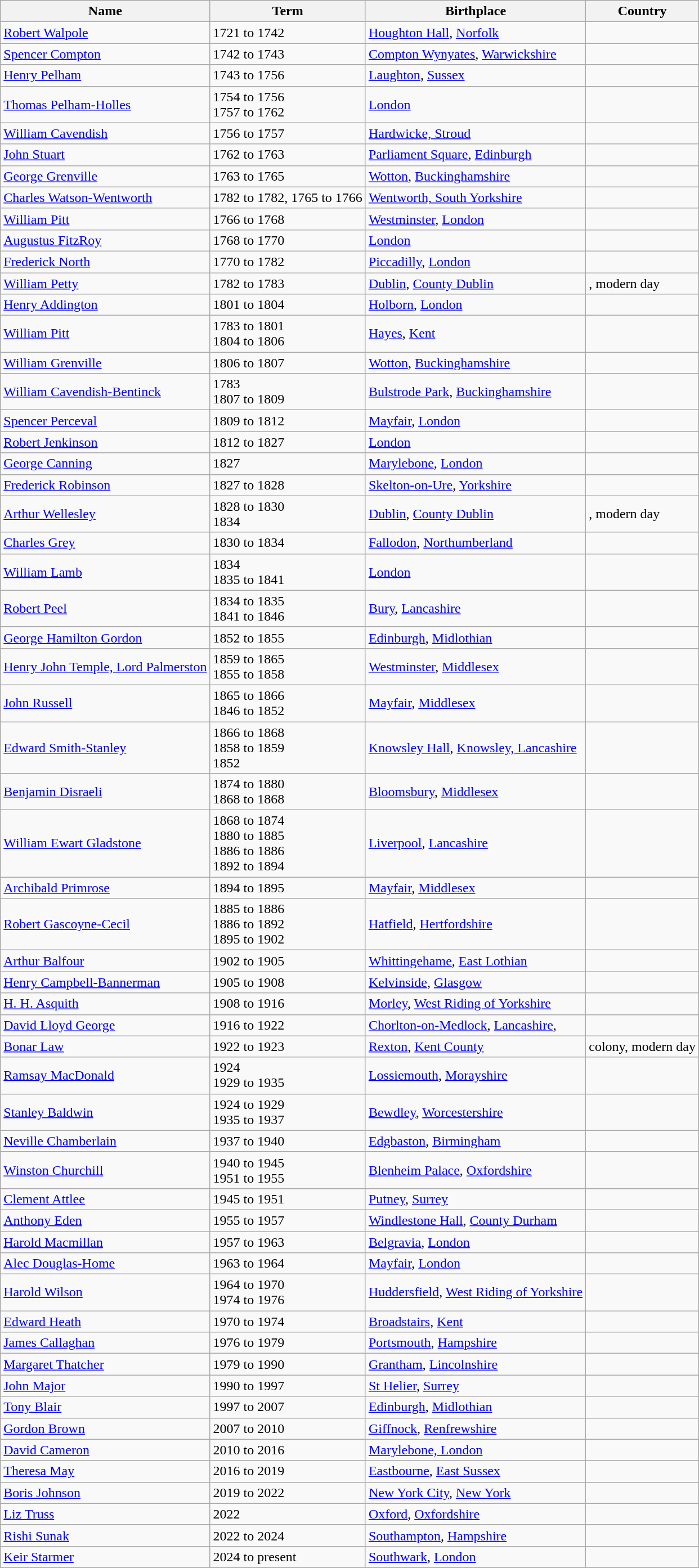<table class="wikitable sortable">
<tr>
<th>Name</th>
<th>Term</th>
<th>Birthplace</th>
<th>Country</th>
</tr>
<tr>
<td><a href='#'>Robert Walpole</a></td>
<td>1721 to 1742</td>
<td><a href='#'>Houghton Hall</a>, <a href='#'>Norfolk</a></td>
<td></td>
</tr>
<tr>
<td><a href='#'>Spencer Compton</a></td>
<td>1742 to 1743</td>
<td><a href='#'>Compton Wynyates</a>, <a href='#'>Warwickshire</a></td>
<td></td>
</tr>
<tr>
<td><a href='#'>Henry Pelham</a></td>
<td>1743 to 1756</td>
<td><a href='#'>Laughton</a>, <a href='#'>Sussex</a></td>
<td></td>
</tr>
<tr>
<td><a href='#'>Thomas Pelham-Holles</a></td>
<td>1754 to 1756<br>1757 to 1762</td>
<td><a href='#'>London</a></td>
<td></td>
</tr>
<tr>
<td><a href='#'>William Cavendish</a></td>
<td>1756 to 1757</td>
<td><a href='#'>Hardwicke, Stroud</a></td>
<td></td>
</tr>
<tr>
<td><a href='#'>John Stuart</a></td>
<td>1762 to 1763</td>
<td><a href='#'>Parliament Square</a>, <a href='#'>Edinburgh</a></td>
<td></td>
</tr>
<tr>
<td><a href='#'>George Grenville</a></td>
<td>1763 to 1765</td>
<td><a href='#'>Wotton</a>, <a href='#'>Buckinghamshire</a></td>
<td></td>
</tr>
<tr>
<td><a href='#'>Charles Watson-Wentworth</a></td>
<td>1782 to 1782, 1765 to 1766</td>
<td><a href='#'>Wentworth, South Yorkshire</a></td>
<td></td>
</tr>
<tr>
<td><a href='#'>William Pitt</a></td>
<td>1766 to 1768</td>
<td><a href='#'>Westminster</a>, <a href='#'>London</a></td>
<td></td>
</tr>
<tr>
<td><a href='#'>Augustus FitzRoy</a></td>
<td>1768 to 1770</td>
<td><a href='#'>London</a></td>
<td></td>
</tr>
<tr>
<td><a href='#'>Frederick North</a></td>
<td>1770 to 1782</td>
<td><a href='#'>Piccadilly</a>, <a href='#'>London</a></td>
<td></td>
</tr>
<tr>
<td><a href='#'>William Petty</a></td>
<td>1782 to 1783</td>
<td><a href='#'>Dublin</a>, <a href='#'>County Dublin</a></td>
<td>, modern day </td>
</tr>
<tr>
<td><a href='#'>Henry Addington</a></td>
<td>1801 to 1804</td>
<td><a href='#'>Holborn</a>, <a href='#'>London</a></td>
<td></td>
</tr>
<tr>
<td><a href='#'>William Pitt</a></td>
<td>1783 to 1801<br>1804 to 1806</td>
<td><a href='#'>Hayes</a>, <a href='#'>Kent</a></td>
<td></td>
</tr>
<tr>
<td><a href='#'>William Grenville</a></td>
<td>1806 to 1807</td>
<td><a href='#'>Wotton</a>, <a href='#'>Buckinghamshire</a></td>
<td></td>
</tr>
<tr>
<td><a href='#'>William Cavendish-Bentinck</a></td>
<td>1783<br>1807 to 1809</td>
<td><a href='#'>Bulstrode Park</a>, <a href='#'>Buckinghamshire</a></td>
<td></td>
</tr>
<tr>
<td><a href='#'>Spencer Perceval</a></td>
<td>1809 to 1812</td>
<td><a href='#'>Mayfair</a>, <a href='#'>London</a></td>
<td></td>
</tr>
<tr>
<td><a href='#'>Robert Jenkinson</a></td>
<td>1812 to 1827</td>
<td><a href='#'>London</a></td>
<td></td>
</tr>
<tr>
<td><a href='#'>George Canning</a></td>
<td>1827</td>
<td><a href='#'>Marylebone</a>, <a href='#'>London</a></td>
<td></td>
</tr>
<tr>
<td><a href='#'>Frederick Robinson</a></td>
<td>1827 to 1828</td>
<td><a href='#'>Skelton-on-Ure</a>, <a href='#'>Yorkshire</a></td>
<td></td>
</tr>
<tr>
<td><a href='#'>Arthur Wellesley</a></td>
<td>1828 to 1830<br>1834</td>
<td><a href='#'>Dublin</a>, <a href='#'>County Dublin</a></td>
<td>, modern day </td>
</tr>
<tr>
<td><a href='#'>Charles Grey</a></td>
<td>1830 to 1834</td>
<td><a href='#'>Fallodon</a>, <a href='#'>Northumberland</a></td>
<td></td>
</tr>
<tr>
<td><a href='#'>William Lamb</a></td>
<td>1834<br>1835 to 1841</td>
<td><a href='#'>London</a></td>
<td></td>
</tr>
<tr>
<td><a href='#'>Robert Peel</a></td>
<td>1834 to 1835<br>1841 to 1846</td>
<td><a href='#'>Bury</a>, <a href='#'>Lancashire</a></td>
<td></td>
</tr>
<tr>
<td><a href='#'>George Hamilton Gordon</a></td>
<td>1852 to 1855</td>
<td><a href='#'>Edinburgh</a>, <a href='#'>Midlothian</a></td>
<td></td>
</tr>
<tr>
<td><a href='#'>Henry John Temple, Lord Palmerston</a></td>
<td>1859 to 1865<br>1855 to 1858</td>
<td><a href='#'>Westminster</a>, <a href='#'>Middlesex</a></td>
<td></td>
</tr>
<tr>
<td><a href='#'>John Russell</a></td>
<td>1865 to 1866<br>1846 to 1852</td>
<td><a href='#'>Mayfair</a>, <a href='#'>Middlesex</a></td>
<td></td>
</tr>
<tr>
<td><a href='#'>Edward Smith-Stanley</a></td>
<td>1866 to 1868<br>1858 to 1859<br>1852</td>
<td><a href='#'>Knowsley Hall</a>, <a href='#'>Knowsley, Lancashire</a></td>
<td></td>
</tr>
<tr>
<td><a href='#'>Benjamin Disraeli</a></td>
<td>1874 to 1880<br>1868 to 1868</td>
<td><a href='#'>Bloomsbury</a>, <a href='#'>Middlesex</a></td>
<td></td>
</tr>
<tr>
<td><a href='#'>William Ewart Gladstone</a></td>
<td>1868 to 1874<br>1880 to 1885<br>1886 to 1886<br>1892 to 1894</td>
<td><a href='#'>Liverpool</a>, <a href='#'>Lancashire</a></td>
<td></td>
</tr>
<tr>
<td><a href='#'>Archibald Primrose</a></td>
<td>1894 to 1895</td>
<td><a href='#'>Mayfair</a>, <a href='#'>Middlesex</a></td>
<td></td>
</tr>
<tr>
<td><a href='#'>Robert Gascoyne-Cecil</a></td>
<td>1885 to 1886<br>1886 to 1892<br>1895 to 1902</td>
<td><a href='#'>Hatfield</a>, <a href='#'>Hertfordshire</a></td>
<td></td>
</tr>
<tr>
<td><a href='#'>Arthur Balfour</a></td>
<td>1902 to 1905</td>
<td><a href='#'>Whittingehame</a>, <a href='#'>East Lothian</a></td>
<td></td>
</tr>
<tr>
<td><a href='#'>Henry Campbell-Bannerman</a></td>
<td>1905 to 1908</td>
<td><a href='#'>Kelvinside</a>, <a href='#'>Glasgow</a></td>
<td></td>
</tr>
<tr>
<td><a href='#'>H. H. Asquith</a></td>
<td>1908 to 1916</td>
<td><a href='#'>Morley</a>, <a href='#'>West Riding of Yorkshire</a></td>
<td></td>
</tr>
<tr>
<td><a href='#'>David Lloyd George</a></td>
<td>1916 to 1922</td>
<td><a href='#'>Chorlton-on-Medlock</a>, <a href='#'>Lancashire</a>,</td>
<td></td>
</tr>
<tr>
<td><a href='#'>Bonar Law</a></td>
<td>1922 to 1923</td>
<td><a href='#'>Rexton</a>, <a href='#'>Kent County</a></td>
<td> colony, modern day </td>
</tr>
<tr>
<td><a href='#'>Ramsay MacDonald</a></td>
<td>1924<br>1929 to 1935</td>
<td><a href='#'>Lossiemouth</a>, <a href='#'>Morayshire</a></td>
<td></td>
</tr>
<tr>
<td><a href='#'>Stanley Baldwin</a></td>
<td>1924 to 1929<br>1935 to 1937</td>
<td><a href='#'>Bewdley</a>, <a href='#'>Worcestershire</a></td>
<td></td>
</tr>
<tr>
<td><a href='#'>Neville Chamberlain</a></td>
<td>1937 to 1940</td>
<td><a href='#'>Edgbaston</a>, <a href='#'>Birmingham</a></td>
<td></td>
</tr>
<tr>
<td><a href='#'>Winston Churchill</a></td>
<td>1940 to 1945<br>1951 to 1955</td>
<td><a href='#'>Blenheim Palace</a>, <a href='#'>Oxfordshire</a></td>
<td></td>
</tr>
<tr>
<td><a href='#'>Clement Attlee</a></td>
<td>1945 to 1951</td>
<td><a href='#'>Putney</a>, <a href='#'>Surrey</a></td>
<td></td>
</tr>
<tr>
<td><a href='#'>Anthony Eden</a></td>
<td>1955 to 1957</td>
<td><a href='#'>Windlestone Hall</a>, <a href='#'>County Durham</a></td>
<td></td>
</tr>
<tr>
<td><a href='#'>Harold Macmillan</a></td>
<td>1957 to 1963</td>
<td><a href='#'>Belgravia</a>, <a href='#'>London</a></td>
<td></td>
</tr>
<tr>
<td><a href='#'>Alec Douglas-Home</a></td>
<td>1963 to 1964</td>
<td><a href='#'>Mayfair</a>, <a href='#'>London</a></td>
<td></td>
</tr>
<tr>
<td><a href='#'>Harold Wilson</a></td>
<td>1964 to 1970<br>1974 to 1976</td>
<td><a href='#'>Huddersfield</a>, <a href='#'>West Riding of Yorkshire</a></td>
<td></td>
</tr>
<tr>
<td><a href='#'>Edward Heath</a></td>
<td>1970 to 1974</td>
<td><a href='#'>Broadstairs</a>, <a href='#'>Kent</a></td>
<td></td>
</tr>
<tr>
<td><a href='#'>James Callaghan</a></td>
<td>1976 to 1979</td>
<td><a href='#'>Portsmouth</a>, <a href='#'>Hampshire</a></td>
<td></td>
</tr>
<tr>
<td><a href='#'>Margaret Thatcher</a></td>
<td>1979 to 1990</td>
<td><a href='#'>Grantham</a>, <a href='#'>Lincolnshire</a></td>
<td></td>
</tr>
<tr>
<td><a href='#'>John Major</a></td>
<td>1990 to 1997</td>
<td><a href='#'>St Helier</a>, <a href='#'>Surrey</a></td>
<td></td>
</tr>
<tr>
<td><a href='#'>Tony Blair</a></td>
<td>1997 to 2007</td>
<td><a href='#'>Edinburgh</a>, <a href='#'>Midlothian</a></td>
<td></td>
</tr>
<tr>
<td><a href='#'>Gordon Brown</a></td>
<td>2007 to 2010</td>
<td><a href='#'>Giffnock</a>, <a href='#'>Renfrewshire</a></td>
<td></td>
</tr>
<tr>
<td><a href='#'>David Cameron</a></td>
<td>2010 to 2016</td>
<td><a href='#'>Marylebone, London</a></td>
<td></td>
</tr>
<tr>
<td><a href='#'>Theresa May</a></td>
<td>2016 to 2019</td>
<td><a href='#'>Eastbourne</a>, <a href='#'>East Sussex</a></td>
<td></td>
</tr>
<tr>
<td><a href='#'>Boris Johnson</a></td>
<td>2019 to 2022</td>
<td><a href='#'>New York City</a>, <a href='#'>New York</a></td>
<td></td>
</tr>
<tr>
<td><a href='#'>Liz Truss</a></td>
<td>2022</td>
<td><a href='#'>Oxford</a>, <a href='#'>Oxfordshire</a></td>
<td></td>
</tr>
<tr>
<td><a href='#'>Rishi Sunak</a></td>
<td>2022 to 2024</td>
<td><a href='#'>Southampton</a>, <a href='#'>Hampshire</a></td>
<td></td>
</tr>
<tr>
<td><a href='#'>Keir Starmer</a></td>
<td>2024 to present</td>
<td><a href='#'>Southwark</a>, <a href='#'>London</a></td>
<td></td>
</tr>
</table>
